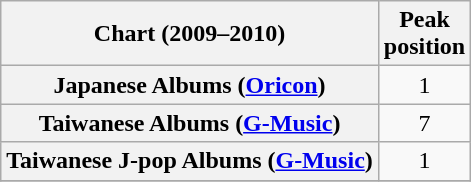<table class="wikitable plainrowheaders sortable">
<tr>
<th>Chart (2009–2010)</th>
<th>Peak<br>position</th>
</tr>
<tr>
<th scope="row">Japanese Albums (<a href='#'>Oricon</a>)</th>
<td align="center">1</td>
</tr>
<tr>
<th scope="row">Taiwanese Albums (<a href='#'>G-Music</a>)</th>
<td align="center">7</td>
</tr>
<tr>
<th scope="row">Taiwanese J-pop Albums (<a href='#'>G-Music</a>)</th>
<td align="center">1</td>
</tr>
<tr>
</tr>
</table>
